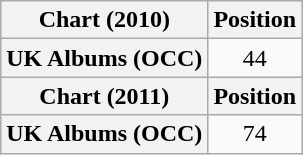<table class="wikitable plainrowheaders" style="text-align:center;">
<tr>
<th scope="col">Chart (2010)</th>
<th scope="col">Position</th>
</tr>
<tr>
<th scope="row">UK Albums (OCC)</th>
<td>44</td>
</tr>
<tr>
<th scope="col">Chart (2011)</th>
<th scope="col">Position</th>
</tr>
<tr>
<th scope="row">UK Albums (OCC)</th>
<td>74</td>
</tr>
</table>
